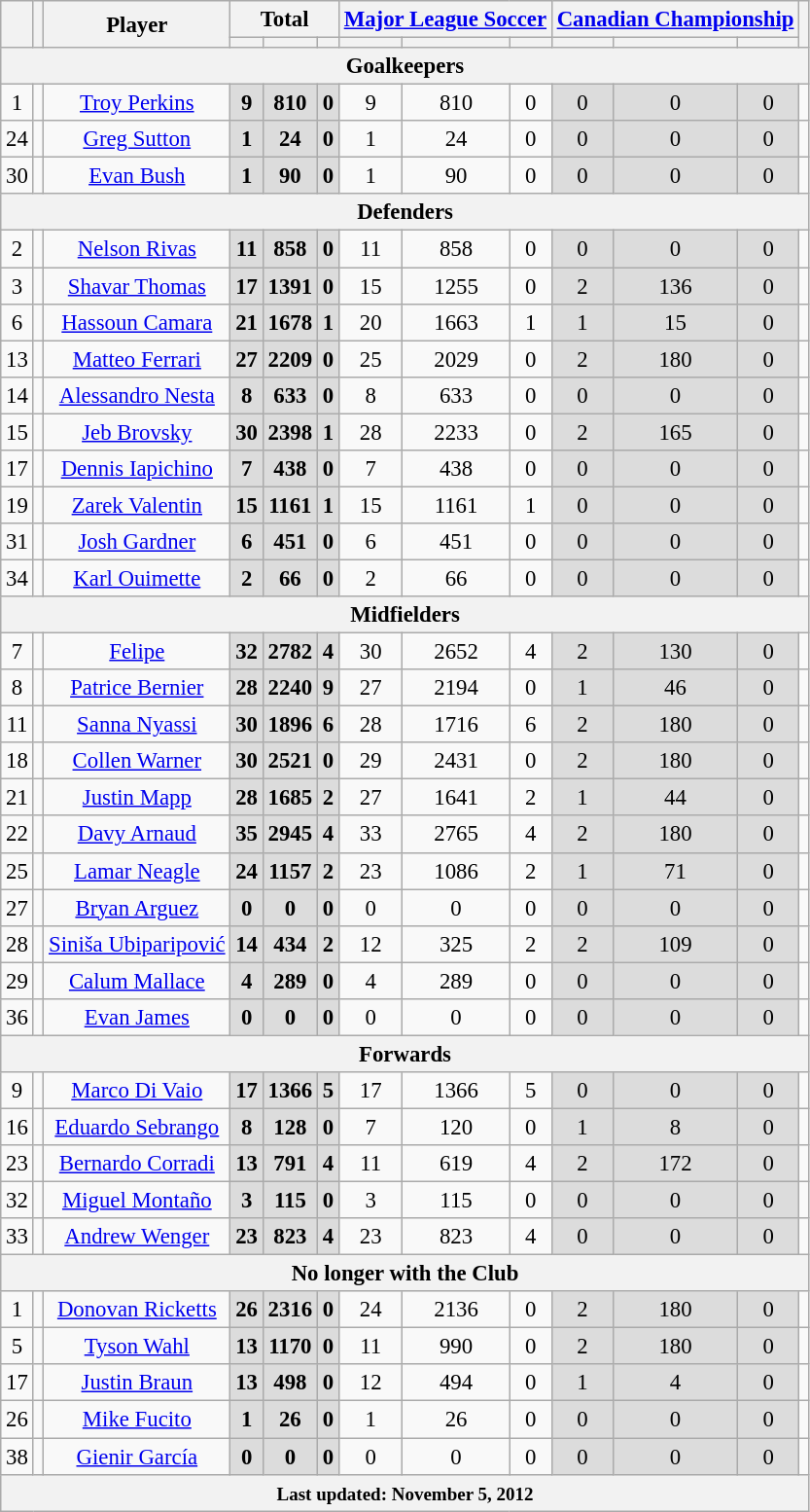<table class="wikitable" Style="text-align:  center;font-size:95%">
<tr>
<th rowspan="2"></th>
<th ! rowspan="2"></th>
<th ! rowspan="2">Player</th>
<th ! colspan="3">Total</th>
<th ! colspan="3"><a href='#'>Major League Soccer</a></th>
<th ! colspan="3"><a href='#'>Canadian Championship</a></th>
<th ! rowspan="2"></th>
</tr>
<tr>
<th></th>
<th></th>
<th></th>
<th></th>
<th></th>
<th></th>
<th></th>
<th></th>
<th></th>
</tr>
<tr>
<th colspan="13">Goalkeepers</th>
</tr>
<tr>
<td>1</td>
<td></td>
<td><a href='#'>Troy Perkins</a></td>
<td style="background:#DCDCDC"><strong>9</strong> </td>
<td style="background:#DCDCDC"><strong>810</strong> </td>
<td style="background:#DCDCDC"><strong>0</strong> </td>
<td>9 </td>
<td>810 </td>
<td>0 </td>
<td style="background:#DCDCDC">0 </td>
<td style="background:#DCDCDC">0 </td>
<td style="background:#DCDCDC">0 </td>
<td></td>
</tr>
<tr>
<td>24</td>
<td></td>
<td><a href='#'>Greg Sutton</a></td>
<td style="background:#DCDCDC"><strong>1</strong> </td>
<td style="background:#DCDCDC"><strong>24</strong> </td>
<td style="background:#DCDCDC"><strong>0</strong> </td>
<td>1 </td>
<td>24 </td>
<td>0 </td>
<td style="background:#DCDCDC">0 </td>
<td style="background:#DCDCDC">0 </td>
<td style="background:#DCDCDC">0 </td>
<td></td>
</tr>
<tr>
<td>30</td>
<td></td>
<td><a href='#'>Evan Bush</a></td>
<td style="background:#DCDCDC"><strong>1</strong> </td>
<td style="background:#DCDCDC"><strong>90</strong> </td>
<td style="background:#DCDCDC"><strong>0</strong> </td>
<td>1 </td>
<td>90 </td>
<td>0 </td>
<td style="background:#DCDCDC">0 </td>
<td style="background:#DCDCDC">0 </td>
<td style="background:#DCDCDC">0 </td>
<td></td>
</tr>
<tr>
<th colspan="13">Defenders</th>
</tr>
<tr>
<td>2</td>
<td></td>
<td><a href='#'>Nelson Rivas</a></td>
<td style="background:#DCDCDC"><strong>11</strong> </td>
<td style="background:#DCDCDC"><strong>858</strong> </td>
<td style="background:#DCDCDC"><strong>0</strong> </td>
<td>11 </td>
<td>858 </td>
<td>0 </td>
<td style="background:#DCDCDC">0 </td>
<td style="background:#DCDCDC">0 </td>
<td style="background:#DCDCDC">0 </td>
<td></td>
</tr>
<tr>
<td>3</td>
<td></td>
<td><a href='#'>Shavar Thomas</a></td>
<td style="background:#DCDCDC"><strong>17</strong> </td>
<td style="background:#DCDCDC"><strong>1391</strong> </td>
<td style="background:#DCDCDC"><strong>0</strong> </td>
<td>15 </td>
<td>1255 </td>
<td>0 </td>
<td style="background:#DCDCDC">2 </td>
<td style="background:#DCDCDC">136 </td>
<td style="background:#DCDCDC">0 </td>
<td></td>
</tr>
<tr>
<td>6</td>
<td></td>
<td><a href='#'>Hassoun Camara</a></td>
<td style="background:#DCDCDC"><strong>21</strong> </td>
<td style="background:#DCDCDC"><strong>1678</strong> </td>
<td style="background:#DCDCDC"><strong>1</strong> </td>
<td>20 </td>
<td>1663 </td>
<td>1 </td>
<td style="background:#DCDCDC">1 </td>
<td style="background:#DCDCDC">15 </td>
<td style="background:#DCDCDC">0 </td>
<td></td>
</tr>
<tr>
<td>13</td>
<td></td>
<td><a href='#'>Matteo Ferrari</a></td>
<td style="background:#DCDCDC"><strong>27</strong> </td>
<td style="background:#DCDCDC"><strong>2209</strong> </td>
<td style="background:#DCDCDC"><strong>0</strong> </td>
<td>25 </td>
<td>2029 </td>
<td>0 </td>
<td style="background:#DCDCDC">2 </td>
<td style="background:#DCDCDC">180 </td>
<td style="background:#DCDCDC">0 </td>
<td></td>
</tr>
<tr>
<td>14</td>
<td></td>
<td><a href='#'>Alessandro Nesta</a></td>
<td style="background:#DCDCDC"><strong>8</strong> </td>
<td style="background:#DCDCDC"><strong>633</strong> </td>
<td style="background:#DCDCDC"><strong>0</strong> </td>
<td>8 </td>
<td>633 </td>
<td>0 </td>
<td style="background:#DCDCDC">0 </td>
<td style="background:#DCDCDC">0 </td>
<td style="background:#DCDCDC">0 </td>
<td></td>
</tr>
<tr>
<td>15</td>
<td></td>
<td><a href='#'>Jeb Brovsky</a></td>
<td style="background:#DCDCDC"><strong>30</strong> </td>
<td style="background:#DCDCDC"><strong>2398</strong> </td>
<td style="background:#DCDCDC"><strong>1</strong> </td>
<td>28 </td>
<td>2233 </td>
<td>0 </td>
<td style="background:#DCDCDC">2 </td>
<td style="background:#DCDCDC">165 </td>
<td style="background:#DCDCDC">0 </td>
<td></td>
</tr>
<tr>
<td>17</td>
<td></td>
<td><a href='#'>Dennis Iapichino</a></td>
<td style="background:#DCDCDC"><strong>7</strong> </td>
<td style="background:#DCDCDC"><strong>438</strong> </td>
<td style="background:#DCDCDC"><strong>0</strong> </td>
<td>7 </td>
<td>438 </td>
<td>0 </td>
<td style="background:#DCDCDC">0 </td>
<td style="background:#DCDCDC">0 </td>
<td style="background:#DCDCDC">0 </td>
<td></td>
</tr>
<tr>
<td>19</td>
<td></td>
<td><a href='#'>Zarek Valentin</a></td>
<td style="background:#DCDCDC"><strong>15</strong> </td>
<td style="background:#DCDCDC"><strong>1161</strong> </td>
<td style="background:#DCDCDC"><strong>1</strong> </td>
<td>15 </td>
<td>1161 </td>
<td>1 </td>
<td style="background:#DCDCDC">0 </td>
<td style="background:#DCDCDC">0 </td>
<td style="background:#DCDCDC">0 </td>
<td></td>
</tr>
<tr>
<td>31</td>
<td></td>
<td><a href='#'>Josh Gardner</a></td>
<td style="background:#DCDCDC"><strong>6</strong> </td>
<td style="background:#DCDCDC"><strong>451</strong> </td>
<td style="background:#DCDCDC"><strong>0</strong> </td>
<td>6 </td>
<td>451 </td>
<td>0 </td>
<td style="background:#DCDCDC">0 </td>
<td style="background:#DCDCDC">0 </td>
<td style="background:#DCDCDC">0 </td>
<td></td>
</tr>
<tr>
<td>34</td>
<td></td>
<td><a href='#'>Karl Ouimette</a></td>
<td style="background:#DCDCDC"><strong>2</strong> </td>
<td style="background:#DCDCDC"><strong>66</strong> </td>
<td style="background:#DCDCDC"><strong>0</strong> </td>
<td>2 </td>
<td>66 </td>
<td>0 </td>
<td style="background:#DCDCDC">0 </td>
<td style="background:#DCDCDC">0 </td>
<td style="background:#DCDCDC">0 </td>
<td></td>
</tr>
<tr>
<th colspan="13">Midfielders</th>
</tr>
<tr>
<td>7</td>
<td></td>
<td><a href='#'>Felipe</a></td>
<td style="background:#DCDCDC"><strong>32</strong> </td>
<td style="background:#DCDCDC"><strong>2782</strong> </td>
<td style="background:#DCDCDC"><strong>4</strong> </td>
<td>30 </td>
<td>2652 </td>
<td>4 </td>
<td style="background:#DCDCDC">2 </td>
<td style="background:#DCDCDC">130 </td>
<td style="background:#DCDCDC">0 </td>
<td></td>
</tr>
<tr>
<td>8</td>
<td></td>
<td><a href='#'>Patrice Bernier</a></td>
<td style="background:#DCDCDC"><strong>28</strong> </td>
<td style="background:#DCDCDC"><strong>2240</strong> </td>
<td style="background:#DCDCDC"><strong>9</strong> </td>
<td>27 </td>
<td>2194 </td>
<td>0 </td>
<td style="background:#DCDCDC">1 </td>
<td style="background:#DCDCDC">46 </td>
<td style="background:#DCDCDC">0 </td>
<td></td>
</tr>
<tr>
<td>11</td>
<td></td>
<td><a href='#'>Sanna Nyassi</a></td>
<td style="background:#DCDCDC"><strong>30</strong> </td>
<td style="background:#DCDCDC"><strong>1896</strong> </td>
<td style="background:#DCDCDC"><strong>6</strong> </td>
<td>28 </td>
<td>1716 </td>
<td>6 </td>
<td style="background:#DCDCDC">2 </td>
<td style="background:#DCDCDC">180 </td>
<td style="background:#DCDCDC">0 </td>
<td></td>
</tr>
<tr>
<td>18</td>
<td></td>
<td><a href='#'>Collen Warner</a></td>
<td style="background:#DCDCDC"><strong>30</strong> </td>
<td style="background:#DCDCDC"><strong>2521</strong> </td>
<td style="background:#DCDCDC"><strong>0</strong> </td>
<td>29 </td>
<td>2431 </td>
<td>0 </td>
<td style="background:#DCDCDC">2 </td>
<td style="background:#DCDCDC">180 </td>
<td style="background:#DCDCDC">0 </td>
<td></td>
</tr>
<tr>
<td>21</td>
<td></td>
<td><a href='#'>Justin Mapp</a></td>
<td style="background:#DCDCDC"><strong>28</strong> </td>
<td style="background:#DCDCDC"><strong>1685</strong> </td>
<td style="background:#DCDCDC"><strong>2</strong> </td>
<td>27 </td>
<td>1641 </td>
<td>2 </td>
<td style="background:#DCDCDC">1 </td>
<td style="background:#DCDCDC">44 </td>
<td style="background:#DCDCDC">0 </td>
<td></td>
</tr>
<tr>
<td>22</td>
<td></td>
<td><a href='#'>Davy Arnaud</a></td>
<td style="background:#DCDCDC"><strong>35</strong> </td>
<td style="background:#DCDCDC"><strong>2945</strong> </td>
<td style="background:#DCDCDC"><strong>4</strong> </td>
<td>33 </td>
<td>2765 </td>
<td>4 </td>
<td style="background:#DCDCDC">2 </td>
<td style="background:#DCDCDC">180 </td>
<td style="background:#DCDCDC">0 </td>
<td></td>
</tr>
<tr>
<td>25</td>
<td></td>
<td><a href='#'>Lamar Neagle</a></td>
<td style="background:#DCDCDC"><strong>24</strong> </td>
<td style="background:#DCDCDC"><strong>1157</strong> </td>
<td style="background:#DCDCDC"><strong>2</strong> </td>
<td>23 </td>
<td>1086 </td>
<td>2 </td>
<td style="background:#DCDCDC">1 </td>
<td style="background:#DCDCDC">71 </td>
<td style="background:#DCDCDC">0 </td>
<td></td>
</tr>
<tr>
<td>27</td>
<td></td>
<td><a href='#'>Bryan Arguez</a></td>
<td style="background:#DCDCDC"><strong>0</strong> </td>
<td style="background:#DCDCDC"><strong>0</strong> </td>
<td style="background:#DCDCDC"><strong>0</strong> </td>
<td>0 </td>
<td>0 </td>
<td>0 </td>
<td style="background:#DCDCDC">0 </td>
<td style="background:#DCDCDC">0 </td>
<td style="background:#DCDCDC">0 </td>
<td></td>
</tr>
<tr>
<td>28</td>
<td></td>
<td><a href='#'>Siniša Ubiparipović</a></td>
<td style="background:#DCDCDC"><strong>14</strong> </td>
<td style="background:#DCDCDC"><strong>434</strong> </td>
<td style="background:#DCDCDC"><strong>2</strong> </td>
<td>12 </td>
<td>325 </td>
<td>2 </td>
<td style="background:#DCDCDC">2 </td>
<td style="background:#DCDCDC">109 </td>
<td style="background:#DCDCDC">0 </td>
<td></td>
</tr>
<tr>
<td>29</td>
<td></td>
<td><a href='#'>Calum Mallace</a></td>
<td style="background:#DCDCDC"><strong>4</strong> </td>
<td style="background:#DCDCDC"><strong>289</strong> </td>
<td style="background:#DCDCDC"><strong>0</strong> </td>
<td>4 </td>
<td>289 </td>
<td>0 </td>
<td style="background:#DCDCDC">0 </td>
<td style="background:#DCDCDC">0 </td>
<td style="background:#DCDCDC">0 </td>
<td></td>
</tr>
<tr>
<td>36</td>
<td></td>
<td><a href='#'>Evan James</a></td>
<td style="background:#DCDCDC"><strong>0</strong> </td>
<td style="background:#DCDCDC"><strong>0</strong> </td>
<td style="background:#DCDCDC"><strong>0</strong> </td>
<td>0 </td>
<td>0 </td>
<td>0 </td>
<td style="background:#DCDCDC">0 </td>
<td style="background:#DCDCDC">0 </td>
<td style="background:#DCDCDC">0 </td>
<td></td>
</tr>
<tr>
<th colspan="13">Forwards</th>
</tr>
<tr>
<td>9</td>
<td></td>
<td><a href='#'>Marco Di Vaio</a></td>
<td style="background:#DCDCDC"><strong>17</strong> </td>
<td style="background:#DCDCDC"><strong>1366</strong> </td>
<td style="background:#DCDCDC"><strong>5</strong> </td>
<td>17 </td>
<td>1366 </td>
<td>5 </td>
<td style="background:#DCDCDC">0 </td>
<td style="background:#DCDCDC">0 </td>
<td style="background:#DCDCDC">0 </td>
<td></td>
</tr>
<tr>
<td>16</td>
<td></td>
<td><a href='#'>Eduardo Sebrango</a></td>
<td style="background:#DCDCDC"><strong>8</strong> </td>
<td style="background:#DCDCDC"><strong>128</strong> </td>
<td style="background:#DCDCDC"><strong>0</strong> </td>
<td>7 </td>
<td>120 </td>
<td>0 </td>
<td style="background:#DCDCDC">1 </td>
<td style="background:#DCDCDC">8 </td>
<td style="background:#DCDCDC">0 </td>
<td></td>
</tr>
<tr>
<td>23</td>
<td></td>
<td><a href='#'>Bernardo Corradi</a></td>
<td style="background:#DCDCDC"><strong>13</strong> </td>
<td style="background:#DCDCDC"><strong>791</strong> </td>
<td style="background:#DCDCDC"><strong>4</strong> </td>
<td>11 </td>
<td>619 </td>
<td>4 </td>
<td style="background:#DCDCDC">2 </td>
<td style="background:#DCDCDC">172 </td>
<td style="background:#DCDCDC">0 </td>
<td></td>
</tr>
<tr>
<td>32</td>
<td></td>
<td><a href='#'>Miguel Montaño</a></td>
<td style="background:#DCDCDC"><strong>3</strong> </td>
<td style="background:#DCDCDC"><strong>115</strong> </td>
<td style="background:#DCDCDC"><strong>0</strong> </td>
<td>3 </td>
<td>115 </td>
<td>0 </td>
<td style="background:#DCDCDC">0 </td>
<td style="background:#DCDCDC">0 </td>
<td style="background:#DCDCDC">0 </td>
<td></td>
</tr>
<tr>
<td>33</td>
<td></td>
<td><a href='#'>Andrew Wenger</a></td>
<td style="background:#DCDCDC"><strong>23</strong> </td>
<td style="background:#DCDCDC"><strong>823</strong> </td>
<td style="background:#DCDCDC"><strong>4</strong> </td>
<td>23 </td>
<td>823 </td>
<td>4 </td>
<td style="background:#DCDCDC">0 </td>
<td style="background:#DCDCDC">0 </td>
<td style="background:#DCDCDC">0 </td>
<td></td>
</tr>
<tr>
<th colspan="13">No longer with the Club</th>
</tr>
<tr>
<td>1</td>
<td></td>
<td><a href='#'>Donovan Ricketts</a></td>
<td style="background:#DCDCDC"><strong>26</strong> </td>
<td style="background:#DCDCDC"><strong>2316</strong> </td>
<td style="background:#DCDCDC"><strong>0</strong> </td>
<td>24 </td>
<td>2136 </td>
<td>0 </td>
<td style="background:#DCDCDC">2 </td>
<td style="background:#DCDCDC">180 </td>
<td style="background:#DCDCDC">0 </td>
<td></td>
</tr>
<tr>
<td>5</td>
<td></td>
<td><a href='#'>Tyson Wahl</a></td>
<td style="background:#DCDCDC"><strong>13</strong> </td>
<td style="background:#DCDCDC"><strong>1170</strong> </td>
<td style="background:#DCDCDC"><strong>0</strong> </td>
<td>11 </td>
<td>990 </td>
<td>0 </td>
<td style="background:#DCDCDC">2 </td>
<td style="background:#DCDCDC">180 </td>
<td style="background:#DCDCDC">0 </td>
<td></td>
</tr>
<tr>
<td>17</td>
<td></td>
<td><a href='#'>Justin Braun</a></td>
<td style="background:#DCDCDC"><strong>13</strong> </td>
<td style="background:#DCDCDC"><strong>498</strong> </td>
<td style="background:#DCDCDC"><strong>0</strong> </td>
<td>12 </td>
<td>494 </td>
<td>0 </td>
<td style="background:#DCDCDC">1 </td>
<td style="background:#DCDCDC">4 </td>
<td style="background:#DCDCDC">0 </td>
<td></td>
</tr>
<tr>
<td>26</td>
<td></td>
<td><a href='#'>Mike Fucito</a></td>
<td style="background:#DCDCDC"><strong>1</strong> </td>
<td style="background:#DCDCDC"><strong>26</strong> </td>
<td style="background:#DCDCDC"><strong>0</strong> </td>
<td>1 </td>
<td>26 </td>
<td>0 </td>
<td style="background:#DCDCDC">0 </td>
<td style="background:#DCDCDC">0 </td>
<td style="background:#DCDCDC">0 </td>
<td></td>
</tr>
<tr>
<td>38</td>
<td></td>
<td><a href='#'>Gienir García</a></td>
<td style="background:#DCDCDC"><strong>0</strong> </td>
<td style="background:#DCDCDC"><strong>0</strong> </td>
<td style="background:#DCDCDC"><strong>0</strong> </td>
<td>0 </td>
<td>0 </td>
<td>0 </td>
<td style="background:#DCDCDC">0 </td>
<td style="background:#DCDCDC">0 </td>
<td style="background:#DCDCDC">0 </td>
<td></td>
</tr>
<tr>
<th colspan="13"><small>Last updated: November 5, 2012</small></th>
</tr>
</table>
